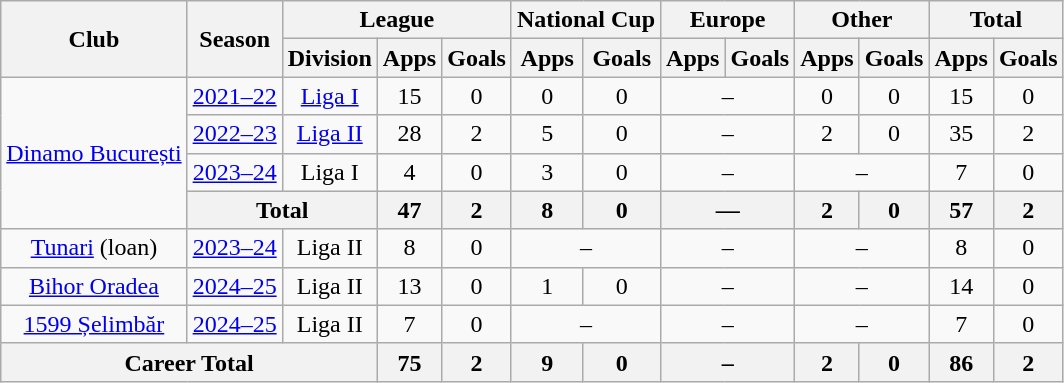<table class=wikitable style=text-align:center>
<tr>
<th rowspan=2>Club</th>
<th rowspan=2>Season</th>
<th colspan=3>League</th>
<th colspan=2>National Cup</th>
<th colspan=2>Europe</th>
<th colspan=2>Other</th>
<th colspan=3>Total</th>
</tr>
<tr>
<th>Division</th>
<th>Apps</th>
<th>Goals</th>
<th>Apps</th>
<th>Goals</th>
<th>Apps</th>
<th>Goals</th>
<th>Apps</th>
<th>Goals</th>
<th>Apps</th>
<th>Goals</th>
</tr>
<tr>
<td rowspan="4"><a href='#'>Dinamo București</a></td>
<td><a href='#'>2021–22</a></td>
<td rowspan="1"><a href='#'>Liga I</a></td>
<td>15</td>
<td>0</td>
<td>0</td>
<td>0</td>
<td colspan="2">–</td>
<td>0</td>
<td>0</td>
<td>15</td>
<td>0</td>
</tr>
<tr>
<td><a href='#'>2022–23</a></td>
<td rowspan="1"><a href='#'>Liga II</a></td>
<td>28</td>
<td>2</td>
<td>5</td>
<td>0</td>
<td colspan="2">–</td>
<td>2</td>
<td>0</td>
<td>35</td>
<td>2</td>
</tr>
<tr>
<td><a href='#'>2023–24</a></td>
<td rowspan="1">Liga I</td>
<td>4</td>
<td>0</td>
<td>3</td>
<td>0</td>
<td colspan="2">–</td>
<td colspan="2">–</td>
<td>7</td>
<td>0</td>
</tr>
<tr>
<th colspan="2">Total</th>
<th>47</th>
<th>2</th>
<th>8</th>
<th>0</th>
<th colspan="2">—</th>
<th>2</th>
<th>0</th>
<th>57</th>
<th>2</th>
</tr>
<tr>
<td rowspan="1"><a href='#'>Tunari</a> (loan)</td>
<td><a href='#'>2023–24</a></td>
<td rowspan="1">Liga II</td>
<td>8</td>
<td>0</td>
<td colspan="2">–</td>
<td colspan="2">–</td>
<td colspan="2">–</td>
<td>8</td>
<td>0</td>
</tr>
<tr>
<td rowspan="1"><a href='#'>Bihor Oradea</a></td>
<td><a href='#'>2024–25</a></td>
<td rowspan="1">Liga II</td>
<td>13</td>
<td>0</td>
<td>1</td>
<td>0</td>
<td colspan="2">–</td>
<td colspan="2">–</td>
<td>14</td>
<td>0</td>
</tr>
<tr>
<td rowspan="1"><a href='#'>1599 Șelimbăr</a></td>
<td><a href='#'>2024–25</a></td>
<td rowspan="1">Liga II</td>
<td>7</td>
<td>0</td>
<td colspan="2">–</td>
<td colspan="2">–</td>
<td colspan="2">–</td>
<td>7</td>
<td>0</td>
</tr>
<tr>
<th colspan="3">Career Total</th>
<th>75</th>
<th>2</th>
<th>9</th>
<th>0</th>
<th colspan="2">–</th>
<th>2</th>
<th>0</th>
<th>86</th>
<th>2</th>
</tr>
</table>
